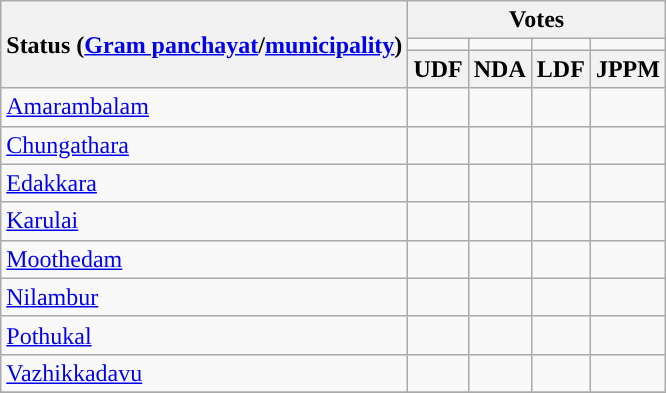<table class="wikitable">
<tr>
<th rowspan="3">Status (<a href='#'>Gram panchayat</a>/<a href='#'>municipality</a>)</th>
<th colspan="4">Votes</th>
</tr>
<tr>
<td style="background:"></td>
<td style="background:"></td>
<td style="background:"></td>
<td style="background:"></td>
</tr>
<tr>
<th>UDF</th>
<th>NDA</th>
<th>LDF</th>
<th>JPPM</th>
</tr>
<tr>
<td><a href='#'>Amarambalam</a></td>
<td></td>
<td></td>
<td></td>
<td></td>
</tr>
<tr>
<td><a href='#'>Chungathara</a></td>
<td></td>
<td></td>
<td></td>
<td></td>
</tr>
<tr>
<td><a href='#'>Edakkara</a></td>
<td></td>
<td></td>
<td></td>
<td></td>
</tr>
<tr>
<td><a href='#'>Karulai</a></td>
<td></td>
<td></td>
<td></td>
<td></td>
</tr>
<tr>
<td><a href='#'>Moothedam</a></td>
<td></td>
<td></td>
<td></td>
<td></td>
</tr>
<tr>
<td><a href='#'>Nilambur</a></td>
<td></td>
<td></td>
<td></td>
<td></td>
</tr>
<tr>
<td><a href='#'>Pothukal</a></td>
<td></td>
<td></td>
<td></td>
<td></td>
</tr>
<tr>
<td><a href='#'>Vazhikkadavu</a></td>
<td></td>
<td></td>
<td></td>
<td></td>
</tr>
<tr>
</tr>
</table>
